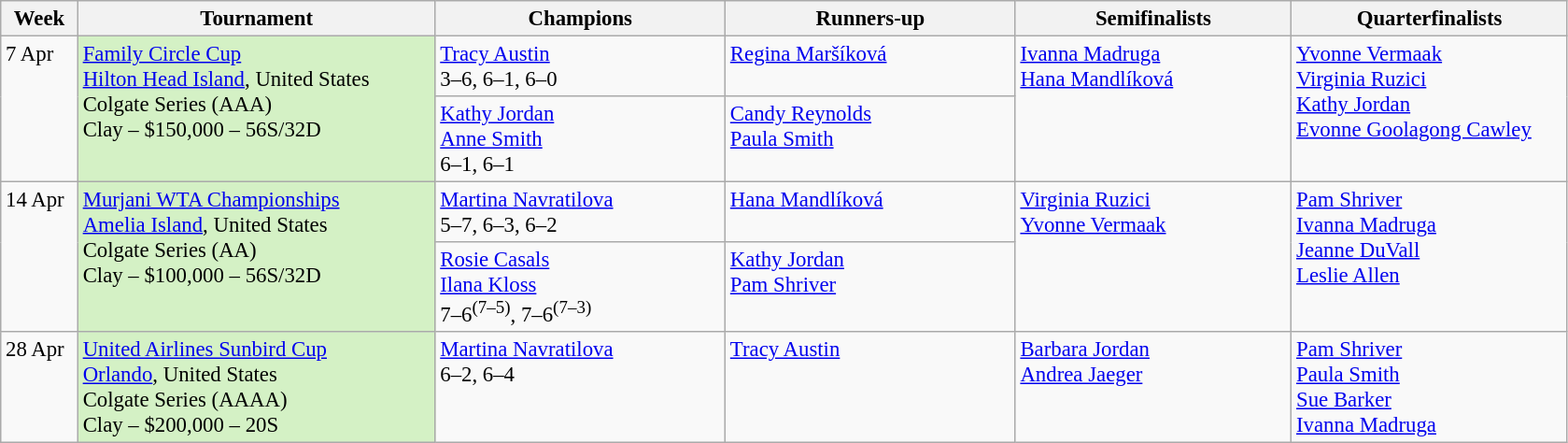<table class=wikitable style=font-size:95%>
<tr>
<th style="width:48px;">Week</th>
<th style="width:248px;">Tournament</th>
<th style="width:200px;">Champions</th>
<th style="width:200px;">Runners-up</th>
<th style="width:190px;">Semifinalists</th>
<th style="width:190px;">Quarterfinalists</th>
</tr>
<tr valign="top">
<td rowspan=2>7 Apr</td>
<td rowspan=2 bgcolor=#D4F1C5><a href='#'>Family Circle Cup</a><br> <a href='#'>Hilton Head Island</a>, United States<br>Colgate Series (AAA)<br>Clay – $150,000 – 56S/32D</td>
<td> <a href='#'>Tracy Austin</a><br>3–6, 6–1, 6–0</td>
<td> <a href='#'>Regina Maršíková</a></td>
<td rowspan=2> <a href='#'>Ivanna Madruga</a><br> <a href='#'>Hana Mandlíková</a></td>
<td rowspan=2> <a href='#'>Yvonne Vermaak</a><br> <a href='#'>Virginia Ruzici</a><br>  <a href='#'>Kathy Jordan</a><br> <a href='#'>Evonne Goolagong Cawley</a></td>
</tr>
<tr valign="top">
<td> <a href='#'>Kathy Jordan</a><br> <a href='#'>Anne Smith</a><br> 6–1, 6–1</td>
<td> <a href='#'>Candy Reynolds</a><br> <a href='#'>Paula Smith</a></td>
</tr>
<tr valign="top">
<td rowspan=2>14 Apr</td>
<td rowspan=2 bgcolor=#D4F1C5><a href='#'>Murjani WTA Championships</a><br> <a href='#'>Amelia Island</a>, United States<br>Colgate Series (AA)<br>Clay – $100,000 – 56S/32D</td>
<td> <a href='#'>Martina Navratilova</a><br>5–7, 6–3, 6–2</td>
<td> <a href='#'>Hana Mandlíková</a></td>
<td rowspan=2> <a href='#'>Virginia Ruzici</a><br> <a href='#'>Yvonne Vermaak</a></td>
<td rowspan=2> <a href='#'>Pam Shriver</a><br> <a href='#'>Ivanna Madruga</a><br>  <a href='#'>Jeanne DuVall</a><br> <a href='#'>Leslie Allen</a></td>
</tr>
<tr valign="top">
<td> <a href='#'>Rosie Casals</a><br> <a href='#'>Ilana Kloss</a><br> 7–6<sup>(7–5)</sup>, 7–6<sup>(7–3)</sup></td>
<td> <a href='#'>Kathy Jordan</a><br> <a href='#'>Pam Shriver</a></td>
</tr>
<tr valign="top">
<td rowspan=1>28 Apr</td>
<td rowspan=1 bgcolor=#D4F1C5><a href='#'>United Airlines Sunbird Cup</a><br> <a href='#'>Orlando</a>, United States<br>Colgate Series (AAAA) <br>Clay – $200,000 – 20S</td>
<td> <a href='#'>Martina Navratilova</a><br>6–2, 6–4</td>
<td> <a href='#'>Tracy Austin</a></td>
<td rowspan=1> <a href='#'>Barbara Jordan</a><br> <a href='#'>Andrea Jaeger</a></td>
<td rowspan=1> <a href='#'>Pam Shriver</a><br> <a href='#'>Paula Smith</a><br>  <a href='#'>Sue Barker</a><br> <a href='#'>Ivanna Madruga</a></td>
</tr>
</table>
